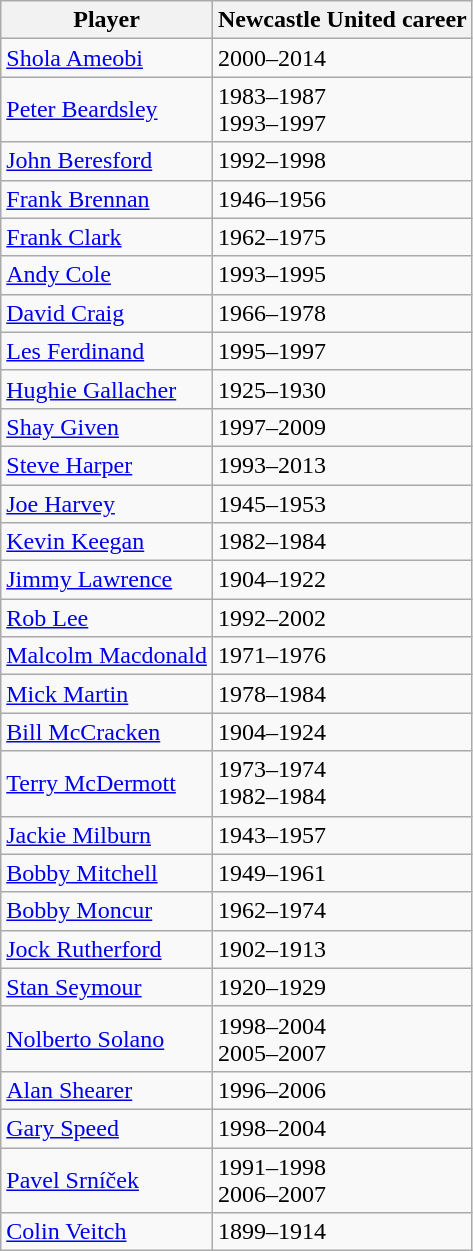<table class="wikitable alternance">
<tr>
<th>Player</th>
<th>Newcastle United career</th>
</tr>
<tr>
<td> <a href='#'>Shola Ameobi</a></td>
<td>2000–2014</td>
</tr>
<tr>
<td> <a href='#'>Peter Beardsley</a></td>
<td>1983–1987<br>1993–1997</td>
</tr>
<tr>
<td> <a href='#'>John Beresford</a></td>
<td>1992–1998</td>
</tr>
<tr>
<td> <a href='#'>Frank Brennan</a></td>
<td>1946–1956</td>
</tr>
<tr>
<td> <a href='#'>Frank Clark</a></td>
<td>1962–1975</td>
</tr>
<tr>
<td> <a href='#'>Andy Cole</a></td>
<td>1993–1995</td>
</tr>
<tr>
<td> <a href='#'>David Craig</a></td>
<td>1966–1978</td>
</tr>
<tr>
<td> <a href='#'>Les Ferdinand</a></td>
<td>1995–1997</td>
</tr>
<tr>
<td> <a href='#'>Hughie Gallacher</a></td>
<td>1925–1930</td>
</tr>
<tr>
<td> <a href='#'>Shay Given</a></td>
<td>1997–2009</td>
</tr>
<tr>
<td> <a href='#'>Steve Harper</a></td>
<td>1993–2013</td>
</tr>
<tr>
<td> <a href='#'>Joe Harvey</a></td>
<td>1945–1953</td>
</tr>
<tr>
<td> <a href='#'>Kevin Keegan</a></td>
<td>1982–1984</td>
</tr>
<tr>
<td> <a href='#'>Jimmy Lawrence</a></td>
<td>1904–1922</td>
</tr>
<tr>
<td> <a href='#'>Rob Lee</a></td>
<td>1992–2002</td>
</tr>
<tr>
<td> <a href='#'>Malcolm Macdonald</a></td>
<td>1971–1976</td>
</tr>
<tr>
<td> <a href='#'>Mick Martin</a></td>
<td>1978–1984</td>
</tr>
<tr>
<td> <a href='#'>Bill McCracken</a></td>
<td>1904–1924</td>
</tr>
<tr>
<td> <a href='#'>Terry McDermott</a></td>
<td>1973–1974<br>1982–1984</td>
</tr>
<tr>
<td> <a href='#'>Jackie Milburn</a></td>
<td>1943–1957</td>
</tr>
<tr>
<td> <a href='#'>Bobby Mitchell</a></td>
<td>1949–1961</td>
</tr>
<tr>
<td> <a href='#'>Bobby Moncur</a></td>
<td>1962–1974</td>
</tr>
<tr>
<td> <a href='#'>Jock Rutherford</a></td>
<td>1902–1913</td>
</tr>
<tr>
<td> <a href='#'>Stan Seymour</a></td>
<td>1920–1929</td>
</tr>
<tr>
<td> <a href='#'>Nolberto Solano</a></td>
<td>1998–2004<br>2005–2007</td>
</tr>
<tr>
<td> <a href='#'>Alan Shearer</a></td>
<td>1996–2006</td>
</tr>
<tr>
<td> <a href='#'>Gary Speed</a></td>
<td>1998–2004</td>
</tr>
<tr>
<td> <a href='#'>Pavel Srníček</a></td>
<td>1991–1998<br>2006–2007</td>
</tr>
<tr>
<td> <a href='#'>Colin Veitch</a></td>
<td>1899–1914</td>
</tr>
</table>
